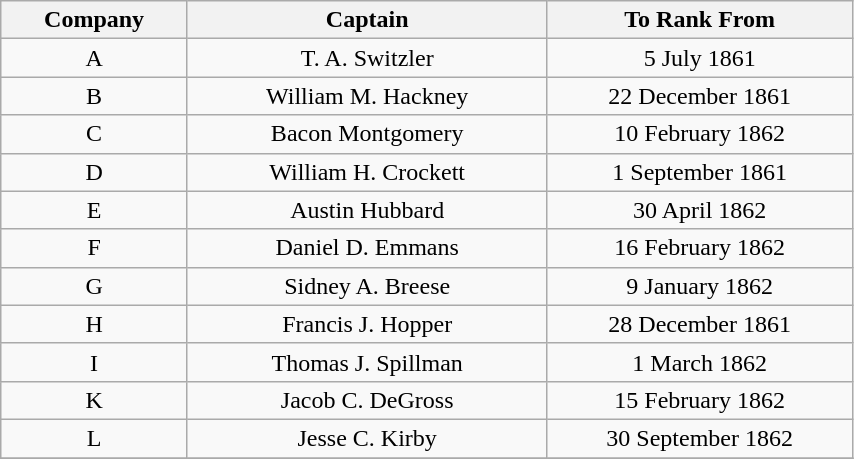<table class="wikitable" style="text-align:center; width:45%;">
<tr>
<th width=8%>Company</th>
<th width=20%>Captain</th>
<th width=17%>To Rank From</th>
</tr>
<tr>
<td rowspan=1>A</td>
<td>T. A. Switzler</td>
<td>5 July 1861</td>
</tr>
<tr>
<td rowspan=1>B</td>
<td>William M. Hackney</td>
<td>22 December 1861</td>
</tr>
<tr>
<td rowspan=1>C</td>
<td>Bacon Montgomery</td>
<td>10 February 1862</td>
</tr>
<tr>
<td rowspan=1>D</td>
<td>William H. Crockett</td>
<td>1 September 1861</td>
</tr>
<tr>
<td rowspan=1>E</td>
<td>Austin Hubbard</td>
<td>30 April 1862</td>
</tr>
<tr>
<td rowspan=1>F</td>
<td>Daniel D. Emmans</td>
<td>16 February 1862</td>
</tr>
<tr>
<td rowspan=1>G</td>
<td>Sidney A. Breese</td>
<td>9 January 1862</td>
</tr>
<tr>
<td rowspan=1>H</td>
<td>Francis J. Hopper</td>
<td>28 December 1861</td>
</tr>
<tr>
<td rowspan=1>I</td>
<td>Thomas J. Spillman</td>
<td>1 March 1862</td>
</tr>
<tr>
<td rowspan=1>K</td>
<td>Jacob C. DeGross</td>
<td>15 February 1862</td>
</tr>
<tr>
<td rowspan=1>L</td>
<td>Jesse C. Kirby</td>
<td>30 September 1862</td>
</tr>
<tr>
</tr>
</table>
